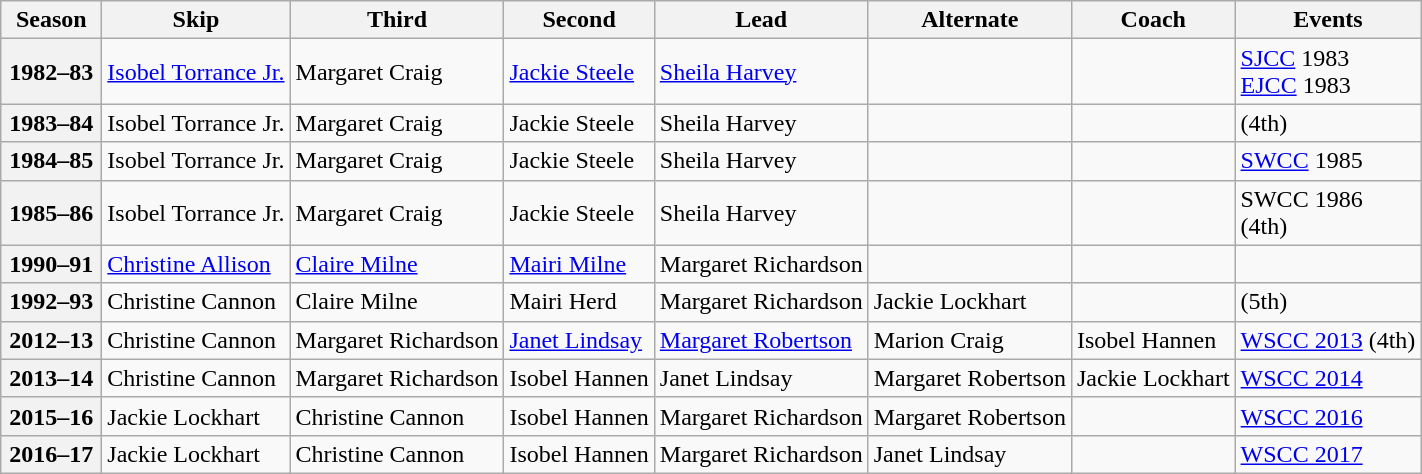<table class="wikitable">
<tr>
<th scope="col" width=60>Season</th>
<th scope="col">Skip</th>
<th scope="col">Third</th>
<th scope="col">Second</th>
<th scope="col">Lead</th>
<th scope="col">Alternate</th>
<th scope="col">Coach</th>
<th scope="col">Events</th>
</tr>
<tr>
<th scope="row">1982–83</th>
<td><a href='#'>Isobel Torrance Jr.</a></td>
<td>Margaret Craig</td>
<td><a href='#'>Jackie Steele</a></td>
<td><a href='#'>Sheila Harvey</a></td>
<td></td>
<td></td>
<td><a href='#'>SJCC</a> 1983 <br><a href='#'>EJCC</a> 1983 </td>
</tr>
<tr>
<th scope="row">1983–84</th>
<td>Isobel Torrance Jr.</td>
<td>Margaret Craig</td>
<td>Jackie Steele</td>
<td>Sheila Harvey</td>
<td></td>
<td></td>
<td> (4th)</td>
</tr>
<tr>
<th scope="row">1984–85</th>
<td>Isobel Torrance Jr.</td>
<td>Margaret Craig</td>
<td>Jackie Steele</td>
<td>Sheila Harvey</td>
<td></td>
<td></td>
<td><a href='#'>SWCC</a> 1985 <br> </td>
</tr>
<tr>
<th scope="row">1985–86</th>
<td>Isobel Torrance Jr.</td>
<td>Margaret Craig</td>
<td>Jackie Steele</td>
<td>Sheila Harvey</td>
<td></td>
<td></td>
<td>SWCC 1986 <br> (4th)</td>
</tr>
<tr>
<th scope="row">1990–91</th>
<td><a href='#'>Christine Allison</a></td>
<td><a href='#'>Claire Milne</a></td>
<td><a href='#'>Mairi Milne</a></td>
<td>Margaret Richardson</td>
<td></td>
<td></td>
<td> </td>
</tr>
<tr>
<th scope="row">1992–93</th>
<td>Christine Cannon</td>
<td>Claire Milne</td>
<td>Mairi Herd</td>
<td>Margaret Richardson</td>
<td>Jackie Lockhart</td>
<td></td>
<td> (5th)</td>
</tr>
<tr>
<th scope="row">2012–13</th>
<td>Christine Cannon</td>
<td>Margaret Richardson</td>
<td><a href='#'>Janet Lindsay</a></td>
<td><a href='#'>Margaret Robertson</a></td>
<td>Marion Craig</td>
<td>Isobel Hannen</td>
<td><a href='#'>WSCC 2013</a> (4th)</td>
</tr>
<tr>
<th scope="row">2013–14</th>
<td>Christine Cannon</td>
<td>Margaret Richardson</td>
<td>Isobel Hannen</td>
<td>Janet Lindsay</td>
<td>Margaret Robertson</td>
<td>Jackie Lockhart</td>
<td><a href='#'>WSCC 2014</a> </td>
</tr>
<tr>
<th scope="row">2015–16</th>
<td>Jackie Lockhart</td>
<td>Christine Cannon</td>
<td>Isobel Hannen</td>
<td>Margaret Richardson</td>
<td>Margaret Robertson</td>
<td></td>
<td><a href='#'>WSCC 2016</a> </td>
</tr>
<tr>
<th scope="row">2016–17</th>
<td>Jackie Lockhart</td>
<td>Christine Cannon</td>
<td>Isobel Hannen</td>
<td>Margaret Richardson</td>
<td>Janet Lindsay</td>
<td></td>
<td><a href='#'>WSCC 2017</a> </td>
</tr>
</table>
